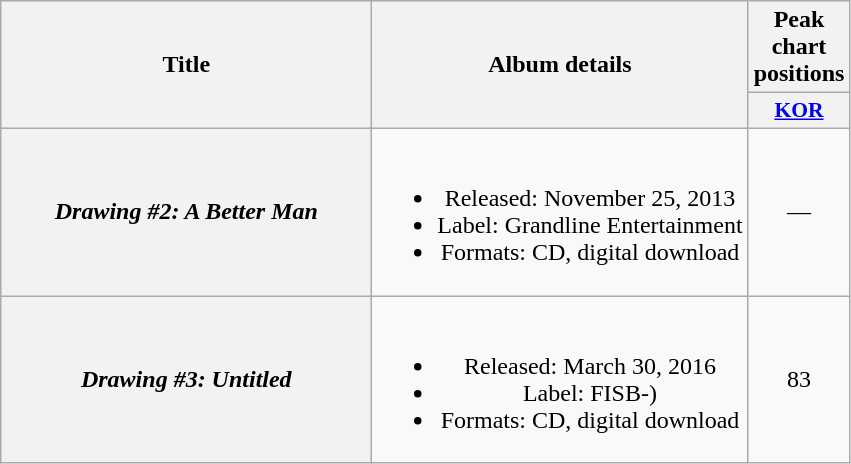<table class="wikitable plainrowheaders" style="text-align:center;">
<tr>
<th rowspan="2" style="width:15em;">Title</th>
<th rowspan="2">Album details</th>
<th colspan="1">Peak chart positions</th>
</tr>
<tr>
<th scope="col" style="width:2.5em;font-size:90%;"><a href='#'>KOR</a><br></th>
</tr>
<tr>
<th scope="row"><em>Drawing #2: A Better Man</em></th>
<td><br><ul><li>Released: November 25, 2013</li><li>Label: Grandline Entertainment</li><li>Formats: CD, digital download</li></ul></td>
<td>—</td>
</tr>
<tr>
<th scope="row"><em>Drawing #3: Untitled</em></th>
<td><br><ul><li>Released: March 30, 2016</li><li>Label: FISB-)</li><li>Formats: CD, digital download</li></ul></td>
<td>83</td>
</tr>
</table>
